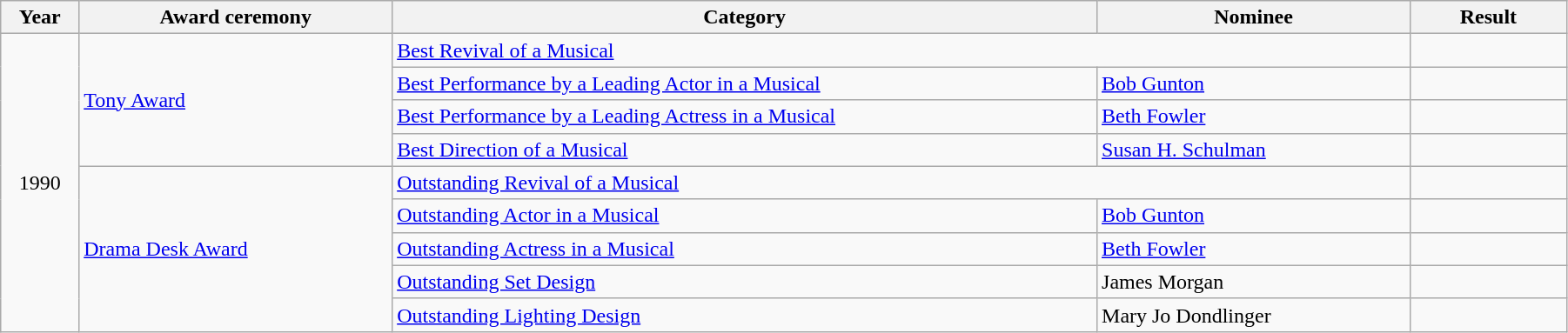<table class="wikitable" width="95%">
<tr>
<th width="5%">Year</th>
<th width="20%">Award ceremony</th>
<th width="45%">Category</th>
<th width="20%">Nominee</th>
<th width="10%">Result</th>
</tr>
<tr>
<td rowspan="9" align="center">1990</td>
<td rowspan="4"><a href='#'>Tony Award</a></td>
<td colspan="2"><a href='#'>Best Revival of a Musical</a></td>
<td></td>
</tr>
<tr>
<td><a href='#'>Best Performance by a Leading Actor in a Musical</a></td>
<td><a href='#'>Bob Gunton</a></td>
<td></td>
</tr>
<tr>
<td><a href='#'>Best Performance by a Leading Actress in a Musical</a></td>
<td><a href='#'>Beth Fowler</a></td>
<td></td>
</tr>
<tr>
<td><a href='#'>Best Direction of a Musical</a></td>
<td><a href='#'>Susan H. Schulman</a></td>
<td></td>
</tr>
<tr>
<td rowspan="5"><a href='#'>Drama Desk Award</a></td>
<td colspan="2"><a href='#'>Outstanding Revival of a Musical</a></td>
<td></td>
</tr>
<tr>
<td><a href='#'>Outstanding Actor in a Musical</a></td>
<td><a href='#'>Bob Gunton</a></td>
<td></td>
</tr>
<tr>
<td><a href='#'>Outstanding Actress in a Musical</a></td>
<td><a href='#'>Beth Fowler</a></td>
<td></td>
</tr>
<tr>
<td><a href='#'>Outstanding Set Design</a></td>
<td>James Morgan</td>
<td></td>
</tr>
<tr>
<td><a href='#'>Outstanding Lighting Design</a></td>
<td>Mary Jo Dondlinger</td>
<td></td>
</tr>
</table>
